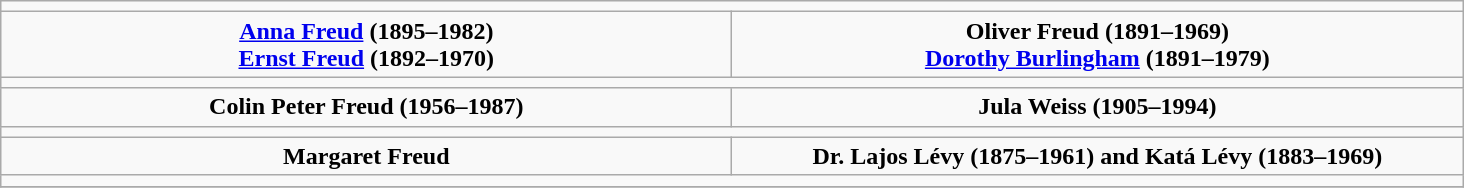<table class="wikitable";>
<tr>
<td colspan="2"></td>
</tr>
<tr>
<td style="width:30em; text-align:center;"><strong><a href='#'>Anna Freud</a> (1895–1982)<br><a href='#'>Ernst Freud</a> (1892–1970)</strong></td>
<td style="width:30em; text-align:center;"><strong>Oliver Freud (1891–1969)<br><a href='#'>Dorothy Burlingham</a> (1891–1979)</strong></td>
</tr>
<tr>
<td colspan="2"></td>
</tr>
<tr>
<td style="width:30em; text-align:center;"><strong>Colin Peter Freud (1956–1987)</strong></td>
<td style="width:30em; text-align:center;"><strong>Jula Weiss (1905–1994)</strong></td>
</tr>
<tr>
<td colspan="2"></td>
</tr>
<tr>
<td style="width:30em; text-align:center;"><strong>Margaret Freud</strong></td>
<td style="width:30em; text-align:center;"><strong>Dr. Lajos Lévy (1875–1961) and Katá Lévy (1883–1969)</strong></td>
</tr>
<tr>
<td colspan="2"></td>
</tr>
<tr>
</tr>
</table>
